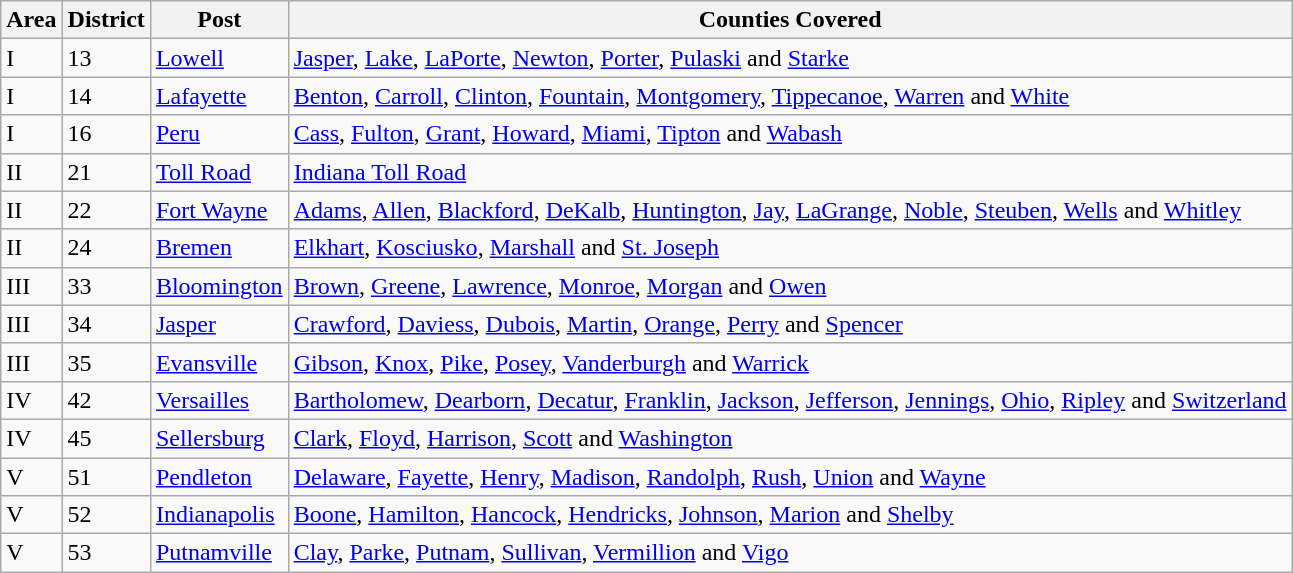<table class="wikitable">
<tr>
<th>Area</th>
<th>District</th>
<th>Post</th>
<th>Counties Covered</th>
</tr>
<tr>
<td>I</td>
<td>13</td>
<td><a href='#'>Lowell</a></td>
<td><a href='#'>Jasper</a>, <a href='#'>Lake</a>, <a href='#'>LaPorte</a>, <a href='#'>Newton</a>, <a href='#'>Porter</a>, <a href='#'>Pulaski</a> and <a href='#'>Starke</a></td>
</tr>
<tr>
<td>I</td>
<td>14</td>
<td><a href='#'>Lafayette</a></td>
<td><a href='#'>Benton</a>, <a href='#'>Carroll</a>, <a href='#'>Clinton</a>, <a href='#'>Fountain</a>, <a href='#'>Montgomery</a>, <a href='#'>Tippecanoe</a>, <a href='#'>Warren</a> and <a href='#'>White</a></td>
</tr>
<tr>
<td>I</td>
<td>16</td>
<td><a href='#'>Peru</a></td>
<td><a href='#'>Cass</a>, <a href='#'>Fulton</a>, <a href='#'>Grant</a>, <a href='#'>Howard</a>, <a href='#'>Miami</a>, <a href='#'>Tipton</a> and <a href='#'>Wabash</a></td>
</tr>
<tr>
<td>II</td>
<td>21</td>
<td><a href='#'>Toll Road</a></td>
<td><a href='#'>Indiana Toll Road</a></td>
</tr>
<tr>
<td>II</td>
<td>22</td>
<td><a href='#'>Fort Wayne</a></td>
<td><a href='#'>Adams</a>, <a href='#'>Allen</a>, <a href='#'>Blackford</a>, <a href='#'>DeKalb</a>, <a href='#'>Huntington</a>, <a href='#'>Jay</a>, <a href='#'>LaGrange</a>, <a href='#'>Noble</a>, <a href='#'>Steuben</a>, <a href='#'>Wells</a> and <a href='#'>Whitley</a></td>
</tr>
<tr>
<td>II</td>
<td>24</td>
<td><a href='#'>Bremen</a></td>
<td><a href='#'>Elkhart</a>, <a href='#'>Kosciusko</a>, <a href='#'>Marshall</a> and <a href='#'>St. Joseph</a><br>
</td>
</tr>
<tr>
<td>III</td>
<td>33</td>
<td><a href='#'>Bloomington</a></td>
<td><a href='#'>Brown</a>, <a href='#'>Greene</a>, <a href='#'>Lawrence</a>, <a href='#'>Monroe</a>, <a href='#'>Morgan</a> and <a href='#'>Owen</a></td>
</tr>
<tr>
<td>III</td>
<td>34</td>
<td><a href='#'>Jasper</a></td>
<td><a href='#'>Crawford</a>, <a href='#'>Daviess</a>, <a href='#'>Dubois</a>, <a href='#'>Martin</a>, <a href='#'>Orange</a>, <a href='#'>Perry</a> and <a href='#'>Spencer</a></td>
</tr>
<tr>
<td>III</td>
<td>35</td>
<td><a href='#'>Evansville</a></td>
<td><a href='#'>Gibson</a>, <a href='#'>Knox</a>, <a href='#'>Pike</a>, <a href='#'>Posey</a>, <a href='#'>Vanderburgh</a> and <a href='#'>Warrick</a><br></td>
</tr>
<tr>
<td>IV</td>
<td>42</td>
<td><a href='#'>Versailles</a></td>
<td><a href='#'>Bartholomew</a>, <a href='#'>Dearborn</a>, <a href='#'>Decatur</a>, <a href='#'>Franklin</a>, <a href='#'>Jackson</a>, <a href='#'>Jefferson</a>, <a href='#'>Jennings</a>, <a href='#'>Ohio</a>, <a href='#'>Ripley</a> and <a href='#'>Switzerland</a><br></td>
</tr>
<tr>
<td>IV</td>
<td>45</td>
<td><a href='#'>Sellersburg</a></td>
<td><a href='#'>Clark</a>, <a href='#'>Floyd</a>, <a href='#'>Harrison</a>, <a href='#'>Scott</a> and <a href='#'>Washington</a></td>
</tr>
<tr>
<td>V</td>
<td>51</td>
<td><a href='#'>Pendleton</a></td>
<td><a href='#'>Delaware</a>, <a href='#'>Fayette</a>, <a href='#'>Henry</a>, <a href='#'>Madison</a>, <a href='#'>Randolph</a>, <a href='#'>Rush</a>, <a href='#'>Union</a> and <a href='#'>Wayne</a></td>
</tr>
<tr>
<td>V</td>
<td>52</td>
<td><a href='#'>Indianapolis</a></td>
<td><a href='#'>Boone</a>, <a href='#'>Hamilton</a>, <a href='#'>Hancock</a>, <a href='#'>Hendricks</a>, <a href='#'>Johnson</a>, <a href='#'>Marion</a> and <a href='#'>Shelby</a></td>
</tr>
<tr>
<td>V</td>
<td>53</td>
<td><a href='#'>Putnamville</a></td>
<td><a href='#'>Clay</a>, <a href='#'>Parke</a>, <a href='#'>Putnam</a>, <a href='#'>Sullivan</a>, <a href='#'>Vermillion</a> and <a href='#'>Vigo</a></td>
</tr>
</table>
